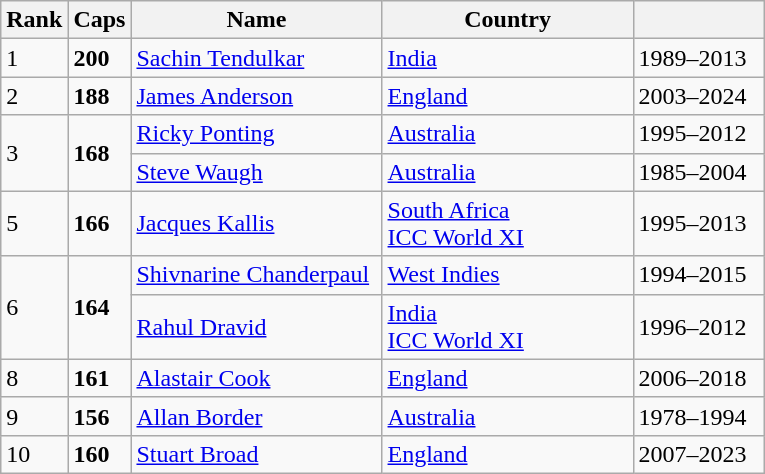<table class="sortable wikitable">
<tr>
<th width="10px">Rank</th>
<th width="10px">Caps</th>
<th width="160px">Name</th>
<th width="160px">Country</th>
<th width="80px"></th>
</tr>
<tr>
<td>1</td>
<td><strong>200</strong></td>
<td><a href='#'>Sachin Tendulkar</a></td>
<td> <a href='#'>India</a></td>
<td>1989–2013</td>
</tr>
<tr>
<td>2</td>
<td><strong>188</strong></td>
<td><a href='#'>James Anderson</a></td>
<td> <a href='#'>England</a></td>
<td>2003–2024</td>
</tr>
<tr>
<td rowspan="2">3</td>
<td rowspan="2"><strong>168</strong></td>
<td><a href='#'>Ricky Ponting</a></td>
<td> <a href='#'>Australia</a></td>
<td>1995–2012</td>
</tr>
<tr>
<td><a href='#'>Steve Waugh</a></td>
<td> <a href='#'>Australia</a></td>
<td>1985–2004</td>
</tr>
<tr>
<td>5</td>
<td><strong>166</strong></td>
<td><a href='#'>Jacques Kallis</a></td>
<td> <a href='#'>South Africa</a> <br> <a href='#'>ICC World XI</a></td>
<td>1995–2013</td>
</tr>
<tr>
<td rowspan="2">6</td>
<td rowspan="2"><strong>164</strong></td>
<td><a href='#'>Shivnarine Chanderpaul</a></td>
<td> <a href='#'>West Indies</a></td>
<td>1994–2015</td>
</tr>
<tr>
<td><a href='#'>Rahul Dravid</a></td>
<td> <a href='#'>India</a> <br> <a href='#'>ICC World XI</a></td>
<td>1996–2012</td>
</tr>
<tr>
<td>8</td>
<td><strong>161</strong></td>
<td><a href='#'>Alastair Cook</a></td>
<td> <a href='#'>England</a></td>
<td>2006–2018</td>
</tr>
<tr>
<td>9</td>
<td><strong>156</strong></td>
<td><a href='#'>Allan Border</a></td>
<td> <a href='#'>Australia</a></td>
<td>1978–1994</td>
</tr>
<tr>
<td>10</td>
<td><strong>160</strong></td>
<td><a href='#'>Stuart Broad</a></td>
<td> <a href='#'>England</a></td>
<td>2007–2023</td>
</tr>
</table>
